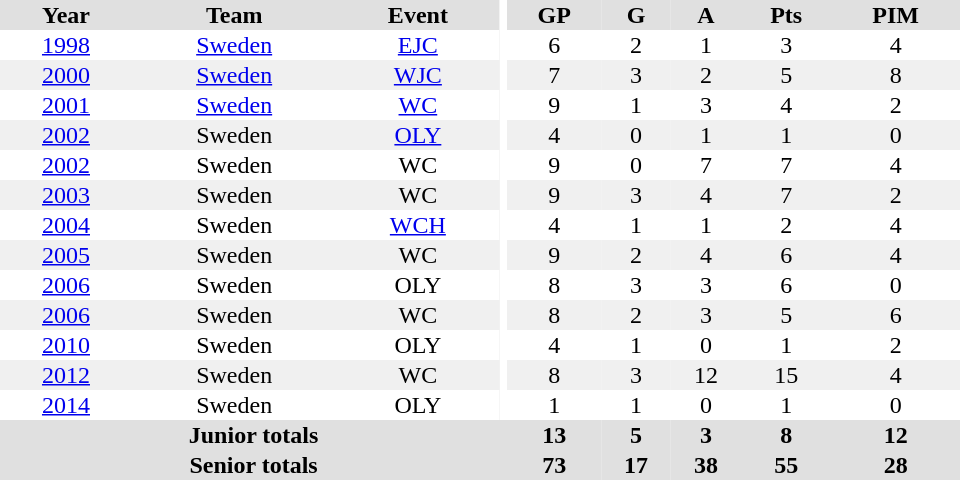<table border="0" cellpadding="1" cellspacing="0" ID="Table3" style="text-align:center; width:40em">
<tr bgcolor="#e0e0e0">
<th>Year</th>
<th>Team</th>
<th>Event</th>
<th rowspan="102" bgcolor="#ffffff"></th>
<th>GP</th>
<th>G</th>
<th>A</th>
<th>Pts</th>
<th>PIM</th>
</tr>
<tr>
<td><a href='#'>1998</a></td>
<td><a href='#'>Sweden</a></td>
<td><a href='#'>EJC</a></td>
<td>6</td>
<td>2</td>
<td>1</td>
<td>3</td>
<td>4</td>
</tr>
<tr bgcolor="#f0f0f0">
<td><a href='#'>2000</a></td>
<td><a href='#'>Sweden</a></td>
<td><a href='#'>WJC</a></td>
<td>7</td>
<td>3</td>
<td>2</td>
<td>5</td>
<td>8</td>
</tr>
<tr>
<td><a href='#'>2001</a></td>
<td><a href='#'>Sweden</a></td>
<td><a href='#'>WC</a></td>
<td>9</td>
<td>1</td>
<td>3</td>
<td>4</td>
<td>2</td>
</tr>
<tr bgcolor="#f0f0f0">
<td><a href='#'>2002</a></td>
<td>Sweden</td>
<td><a href='#'>OLY</a></td>
<td>4</td>
<td>0</td>
<td>1</td>
<td>1</td>
<td>0</td>
</tr>
<tr>
<td><a href='#'>2002</a></td>
<td>Sweden</td>
<td>WC</td>
<td>9</td>
<td>0</td>
<td>7</td>
<td>7</td>
<td>4</td>
</tr>
<tr bgcolor="#f0f0f0">
<td><a href='#'>2003</a></td>
<td>Sweden</td>
<td>WC</td>
<td>9</td>
<td>3</td>
<td>4</td>
<td>7</td>
<td>2</td>
</tr>
<tr>
<td><a href='#'>2004</a></td>
<td>Sweden</td>
<td><a href='#'>WCH</a></td>
<td>4</td>
<td>1</td>
<td>1</td>
<td>2</td>
<td>4</td>
</tr>
<tr bgcolor="#f0f0f0">
<td><a href='#'>2005</a></td>
<td>Sweden</td>
<td>WC</td>
<td>9</td>
<td>2</td>
<td>4</td>
<td>6</td>
<td>4</td>
</tr>
<tr>
<td><a href='#'>2006</a></td>
<td>Sweden</td>
<td>OLY</td>
<td>8</td>
<td>3</td>
<td>3</td>
<td>6</td>
<td>0</td>
</tr>
<tr bgcolor="#f0f0f0">
<td><a href='#'>2006</a></td>
<td>Sweden</td>
<td>WC</td>
<td>8</td>
<td>2</td>
<td>3</td>
<td>5</td>
<td>6</td>
</tr>
<tr>
<td><a href='#'>2010</a></td>
<td>Sweden</td>
<td>OLY</td>
<td>4</td>
<td>1</td>
<td>0</td>
<td>1</td>
<td>2</td>
</tr>
<tr bgcolor="#f0f0f0">
<td><a href='#'>2012</a></td>
<td>Sweden</td>
<td>WC</td>
<td>8</td>
<td>3</td>
<td>12</td>
<td>15</td>
<td>4</td>
</tr>
<tr>
<td><a href='#'>2014</a></td>
<td>Sweden</td>
<td>OLY</td>
<td>1</td>
<td>1</td>
<td>0</td>
<td>1</td>
<td>0</td>
</tr>
<tr bgcolor="#e0e0e0">
<th colspan=4>Junior totals</th>
<th>13</th>
<th>5</th>
<th>3</th>
<th>8</th>
<th>12</th>
</tr>
<tr bgcolor="#e0e0e0">
<th colspan=4>Senior totals</th>
<th>73</th>
<th>17</th>
<th>38</th>
<th>55</th>
<th>28</th>
</tr>
</table>
